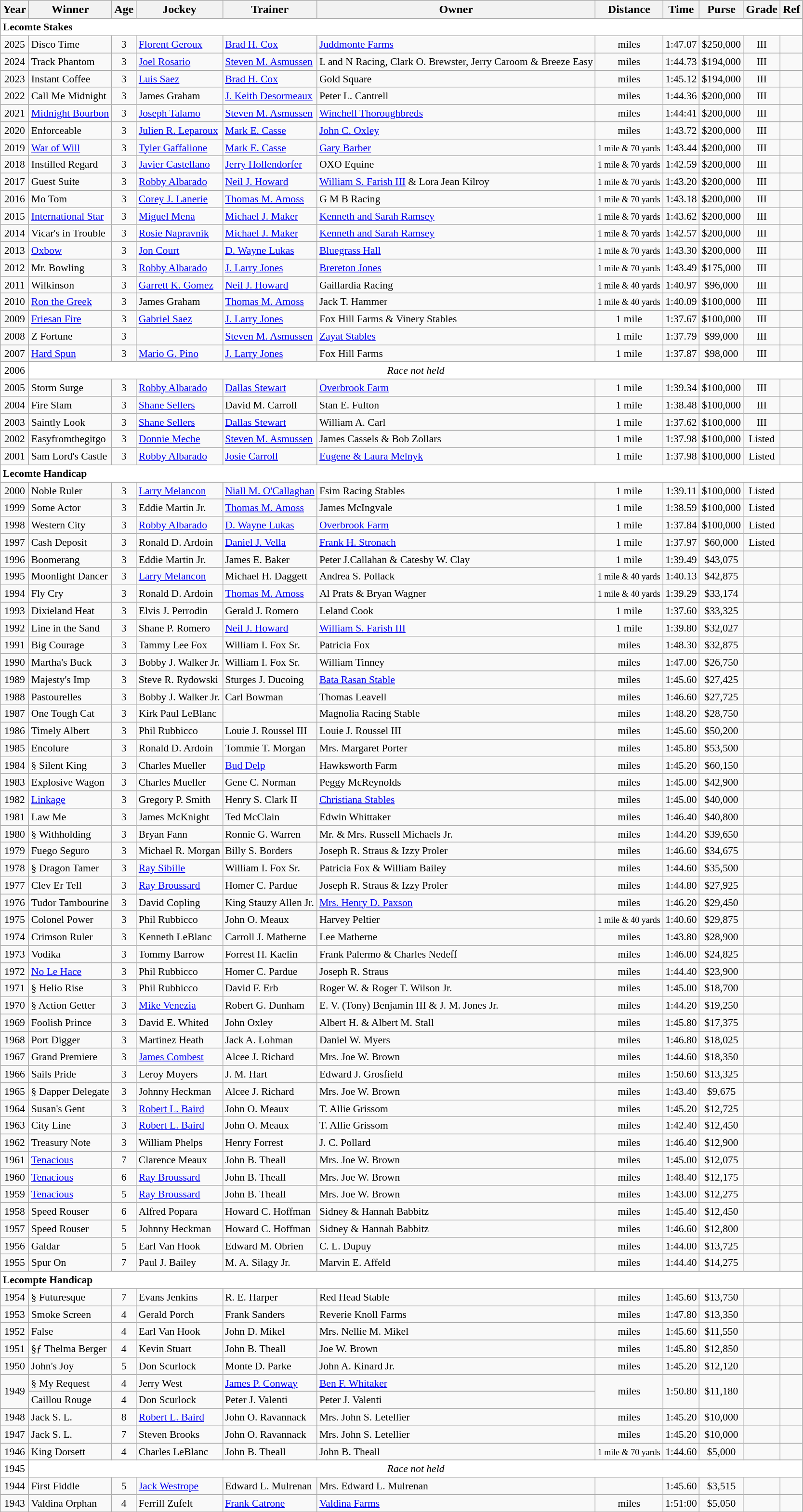<table class="wikitable sortable">
<tr>
<th>Year</th>
<th>Winner</th>
<th>Age</th>
<th>Jockey</th>
<th>Trainer</th>
<th>Owner</th>
<th>Distance</th>
<th>Time</th>
<th>Purse</th>
<th>Grade</th>
<th>Ref</th>
</tr>
<tr style="font-size:90%; background-color:white">
<td align="left" colspan=11><strong>Lecomte Stakes</strong></td>
</tr>
<tr style="font-size:90%;">
<td align=center>2025</td>
<td>Disco Time</td>
<td align=center>3</td>
<td><a href='#'>Florent Geroux</a></td>
<td><a href='#'>Brad H. Cox</a></td>
<td><a href='#'>Juddmonte Farms</a></td>
<td align=center> miles</td>
<td align=center>1:47.07</td>
<td align=center>$250,000</td>
<td align=center>III</td>
<td></td>
</tr>
<tr style="font-size:90%;">
<td align=center>2024</td>
<td>Track Phantom</td>
<td align=center>3</td>
<td><a href='#'>Joel Rosario</a></td>
<td><a href='#'>Steven M. Asmussen</a></td>
<td>L and N Racing, Clark O. Brewster, Jerry Caroom & Breeze Easy</td>
<td align=center> miles</td>
<td align=center>1:44.73</td>
<td align=center>$194,000</td>
<td align=center>III</td>
<td></td>
</tr>
<tr style="font-size:90%;">
<td align=center>2023</td>
<td>Instant Coffee</td>
<td align=center>3</td>
<td><a href='#'>Luis Saez</a></td>
<td><a href='#'>Brad H. Cox</a></td>
<td>Gold Square</td>
<td align=center> miles</td>
<td align=center>1:45.12</td>
<td align=center>$194,000</td>
<td align=center>III</td>
<td></td>
</tr>
<tr style="font-size:90%;">
<td align=center>2022</td>
<td>Call Me Midnight</td>
<td align=center>3</td>
<td>James Graham</td>
<td><a href='#'>J. Keith Desormeaux</a></td>
<td>Peter L. Cantrell</td>
<td align=center> miles</td>
<td align=center>1:44.36</td>
<td align=center>$200,000</td>
<td align=center>III</td>
<td></td>
</tr>
<tr style="font-size:90%;">
<td align=center>2021</td>
<td><a href='#'>Midnight Bourbon</a></td>
<td align=center>3</td>
<td><a href='#'>Joseph Talamo</a></td>
<td><a href='#'>Steven M. Asmussen</a></td>
<td><a href='#'>Winchell Thoroughbreds</a></td>
<td align=center> miles</td>
<td align=center>1:44:41</td>
<td align=center>$200,000</td>
<td align=center>III</td>
<td></td>
</tr>
<tr style="font-size:90%;">
<td align=center>2020</td>
<td>Enforceable</td>
<td align=center>3</td>
<td><a href='#'>Julien R. Leparoux</a></td>
<td><a href='#'>Mark E. Casse</a></td>
<td><a href='#'>John C. Oxley</a></td>
<td align=center> miles</td>
<td align=center>1:43.72</td>
<td align=center>$200,000</td>
<td align=center>III</td>
<td></td>
</tr>
<tr style="font-size:90%;">
<td align=center>2019</td>
<td><a href='#'>War of Will</a></td>
<td align=center>3</td>
<td><a href='#'>Tyler Gaffalione</a></td>
<td><a href='#'>Mark E. Casse</a></td>
<td><a href='#'>Gary Barber</a></td>
<td align=center><small>1 mile & 70 yards</small></td>
<td align=center>1:43.44</td>
<td align=center>$200,000</td>
<td align=center>III</td>
<td></td>
</tr>
<tr style="font-size:90%;">
<td align=center>2018</td>
<td>Instilled Regard</td>
<td align=center>3</td>
<td><a href='#'>Javier Castellano</a></td>
<td><a href='#'>Jerry Hollendorfer</a></td>
<td>OXO Equine</td>
<td align=center><small>1 mile & 70 yards</small></td>
<td align=center>1:42.59</td>
<td align=center>$200,000</td>
<td align=center>III</td>
<td></td>
</tr>
<tr style="font-size:90%;">
<td align=center>2017</td>
<td>Guest Suite</td>
<td align=center>3</td>
<td><a href='#'>Robby Albarado</a></td>
<td><a href='#'>Neil J. Howard</a></td>
<td><a href='#'>William S. Farish III</a> & Lora Jean Kilroy</td>
<td align=center><small>1 mile & 70 yards</small></td>
<td align=center>1:43.20</td>
<td align=center>$200,000</td>
<td align=center>III</td>
<td></td>
</tr>
<tr style="font-size:90%;">
<td align=center>2016</td>
<td>Mo Tom</td>
<td align=center>3</td>
<td><a href='#'>Corey J. Lanerie</a></td>
<td><a href='#'>Thomas M. Amoss</a></td>
<td>G M B Racing</td>
<td align=center><small>1 mile & 70 yards</small></td>
<td align=center>1:43.18</td>
<td align=center>$200,000</td>
<td align=center>III</td>
<td></td>
</tr>
<tr style="font-size:90%;">
<td align=center>2015</td>
<td><a href='#'>International Star</a></td>
<td align=center>3</td>
<td><a href='#'>Miguel Mena</a></td>
<td><a href='#'>Michael J. Maker</a></td>
<td><a href='#'>Kenneth and Sarah Ramsey</a></td>
<td align=center><small>1 mile & 70 yards</small></td>
<td align=center>1:43.62</td>
<td align=center>$200,000</td>
<td align=center>III</td>
<td></td>
</tr>
<tr style="font-size:90%;">
<td align=center>2014</td>
<td>Vicar's in Trouble</td>
<td align=center>3</td>
<td><a href='#'>Rosie Napravnik</a></td>
<td><a href='#'>Michael J. Maker</a></td>
<td><a href='#'>Kenneth and Sarah Ramsey</a></td>
<td align=center><small>1 mile & 70 yards</small></td>
<td align=center>1:42.57</td>
<td align=center>$200,000</td>
<td align=center>III</td>
<td></td>
</tr>
<tr style="font-size:90%;">
<td align=center>2013</td>
<td><a href='#'>Oxbow</a></td>
<td align=center>3</td>
<td><a href='#'>Jon Court</a></td>
<td><a href='#'>D. Wayne Lukas</a></td>
<td><a href='#'>Bluegrass Hall</a></td>
<td align=center><small>1 mile & 70 yards</small></td>
<td align=center>1:43.30</td>
<td align=center>$200,000</td>
<td align=center>III</td>
<td></td>
</tr>
<tr style="font-size:90%;">
<td align=center>2012</td>
<td>Mr. Bowling</td>
<td align=center>3</td>
<td><a href='#'>Robby Albarado</a></td>
<td><a href='#'>J. Larry Jones</a></td>
<td><a href='#'>Brereton Jones</a></td>
<td align=center><small>1 mile & 70 yards</small></td>
<td align=center>1:43.49</td>
<td align=center>$175,000</td>
<td align=center>III</td>
<td></td>
</tr>
<tr style="font-size:90%;">
<td align=center>2011</td>
<td>Wilkinson</td>
<td align=center>3</td>
<td><a href='#'>Garrett K. Gomez</a></td>
<td><a href='#'>Neil J. Howard</a></td>
<td>Gaillardia Racing</td>
<td align=center><small>1 mile & 40 yards</small></td>
<td align=center>1:40.97</td>
<td align=center>$96,000</td>
<td align=center>III</td>
<td></td>
</tr>
<tr style="font-size:90%;">
<td align=center>2010</td>
<td><a href='#'>Ron the Greek</a></td>
<td align=center>3</td>
<td>James Graham</td>
<td><a href='#'>Thomas M. Amoss</a></td>
<td>Jack T. Hammer</td>
<td align=center><small>1 mile & 40 yards</small></td>
<td align=center>1:40.09</td>
<td align=center>$100,000</td>
<td align=center>III</td>
<td></td>
</tr>
<tr style="font-size:90%;">
<td align=center>2009</td>
<td><a href='#'>Friesan Fire</a></td>
<td align=center>3</td>
<td><a href='#'>Gabriel Saez</a></td>
<td><a href='#'>J. Larry Jones</a></td>
<td>Fox Hill Farms & Vinery Stables</td>
<td align=center>1 mile</td>
<td align=center>1:37.67</td>
<td align=center>$100,000</td>
<td align=center>III</td>
<td></td>
</tr>
<tr style="font-size:90%;">
<td align=center>2008</td>
<td>Z Fortune</td>
<td align=center>3</td>
<td></td>
<td><a href='#'>Steven M. Asmussen</a></td>
<td><a href='#'>Zayat Stables</a></td>
<td align=center>1 mile</td>
<td align=center>1:37.79</td>
<td align=center>$99,000</td>
<td align=center>III</td>
<td></td>
</tr>
<tr style="font-size:90%;">
<td align=center>2007</td>
<td><a href='#'>Hard Spun</a></td>
<td align=center>3</td>
<td><a href='#'>Mario G. Pino</a></td>
<td><a href='#'>J. Larry Jones</a></td>
<td>Fox Hill Farms</td>
<td align=center>1 mile</td>
<td align=center>1:37.87</td>
<td align=center>$98,000</td>
<td align=center>III</td>
<td></td>
</tr>
<tr style="font-size:90%; background-color:white">
<td align="center">2006</td>
<td align="center" colspan=10><em>Race not held</em></td>
</tr>
<tr style="font-size:90%;">
<td align=center>2005</td>
<td>Storm Surge</td>
<td align=center>3</td>
<td><a href='#'>Robby Albarado</a></td>
<td><a href='#'>Dallas Stewart</a></td>
<td><a href='#'>Overbrook Farm</a></td>
<td align=center>1 mile</td>
<td align=center>1:39.34</td>
<td align=center>$100,000</td>
<td align=center>III</td>
<td></td>
</tr>
<tr style="font-size:90%;">
<td align=center>2004</td>
<td>Fire Slam</td>
<td align=center>3</td>
<td><a href='#'>Shane Sellers</a></td>
<td>David M. Carroll</td>
<td>Stan E. Fulton</td>
<td align=center>1 mile</td>
<td align=center>1:38.48</td>
<td align=center>$100,000</td>
<td align=center>III</td>
<td></td>
</tr>
<tr style="font-size:90%;">
<td align=center>2003</td>
<td>Saintly Look</td>
<td align=center>3</td>
<td><a href='#'>Shane Sellers</a></td>
<td><a href='#'>Dallas Stewart</a></td>
<td>William A. Carl</td>
<td align=center>1 mile</td>
<td align=center>1:37.62</td>
<td align=center>$100,000</td>
<td align=center>III</td>
<td></td>
</tr>
<tr style="font-size:90%;">
<td align=center>2002</td>
<td>Easyfromthegitgo</td>
<td align=center>3</td>
<td><a href='#'>Donnie Meche</a></td>
<td><a href='#'>Steven M. Asmussen</a></td>
<td>James Cassels & Bob Zollars</td>
<td align=center>1 mile</td>
<td align=center>1:37.98</td>
<td align=center>$100,000</td>
<td align=center>Listed</td>
<td></td>
</tr>
<tr style="font-size:90%;">
<td align=center>2001</td>
<td>Sam Lord's Castle</td>
<td align=center>3</td>
<td><a href='#'>Robby Albarado</a></td>
<td><a href='#'>Josie Carroll</a></td>
<td><a href='#'>Eugene & Laura Melnyk</a></td>
<td align=center>1 mile</td>
<td align=center>1:37.98</td>
<td align=center>$100,000</td>
<td align=center>Listed</td>
<td></td>
</tr>
<tr style="font-size:90%; background-color:white">
<td align="left" colspan=11><strong>Lecomte Handicap </strong></td>
</tr>
<tr style="font-size:90%;">
<td align=center>2000</td>
<td>Noble Ruler</td>
<td align=center>3</td>
<td><a href='#'>Larry Melancon</a></td>
<td><a href='#'>Niall M. O'Callaghan</a></td>
<td>Fsim Racing Stables</td>
<td align=center>1 mile</td>
<td align=center>1:39.11</td>
<td align=center>$100,000</td>
<td align=center>Listed</td>
<td></td>
</tr>
<tr style="font-size:90%;">
<td align=center>1999</td>
<td>Some Actor</td>
<td align=center>3</td>
<td>Eddie Martin Jr.</td>
<td><a href='#'>Thomas M. Amoss</a></td>
<td>James McIngvale</td>
<td align=center>1 mile</td>
<td align=center>1:38.59</td>
<td align=center>$100,000</td>
<td align=center>Listed</td>
<td></td>
</tr>
<tr style="font-size:90%;">
<td align=center>1998</td>
<td>Western City</td>
<td align=center>3</td>
<td><a href='#'>Robby Albarado</a></td>
<td><a href='#'>D. Wayne Lukas</a></td>
<td><a href='#'>Overbrook Farm</a></td>
<td align=center>1 mile</td>
<td align=center>1:37.84</td>
<td align=center>$100,000</td>
<td align=center>Listed</td>
<td></td>
</tr>
<tr style="font-size:90%;">
<td align=center>1997</td>
<td>Cash Deposit</td>
<td align=center>3</td>
<td>Ronald D. Ardoin</td>
<td><a href='#'>Daniel J. Vella</a></td>
<td><a href='#'>Frank H. Stronach</a></td>
<td align=center>1 mile</td>
<td align=center>1:37.97</td>
<td align=center>$60,000</td>
<td align=center>Listed</td>
<td></td>
</tr>
<tr style="font-size:90%;">
<td align=center>1996</td>
<td>Boomerang</td>
<td align=center>3</td>
<td>Eddie Martin Jr.</td>
<td>James E. Baker</td>
<td>Peter J.Callahan & Catesby W. Clay</td>
<td align=center>1 mile</td>
<td align=center>1:39.49</td>
<td align=center>$43,075</td>
<td align=center></td>
<td></td>
</tr>
<tr style="font-size:90%;">
<td align=center>1995</td>
<td>Moonlight Dancer</td>
<td align=center>3</td>
<td><a href='#'>Larry Melancon</a></td>
<td>Michael H. Daggett</td>
<td>Andrea S. Pollack</td>
<td align=center><small>1 mile & 40 yards</small></td>
<td align=center>1:40.13</td>
<td align=center>$42,875</td>
<td align=center></td>
<td></td>
</tr>
<tr style="font-size:90%;">
<td align=center>1994</td>
<td>Fly Cry</td>
<td align=center>3</td>
<td>Ronald D. Ardoin</td>
<td><a href='#'>Thomas M. Amoss</a></td>
<td>Al Prats & Bryan Wagner</td>
<td align=center><small>1 mile & 40 yards</small></td>
<td align=center>1:39.29</td>
<td align=center>$33,174</td>
<td align=center></td>
<td></td>
</tr>
<tr style="font-size:90%;">
<td align=center>1993</td>
<td>Dixieland Heat</td>
<td align=center>3</td>
<td>Elvis J. Perrodin</td>
<td>Gerald J. Romero</td>
<td>Leland Cook</td>
<td align=center>1 mile</td>
<td align=center>1:37.60</td>
<td align=center>$33,325</td>
<td align=center></td>
<td></td>
</tr>
<tr style="font-size:90%;">
<td align=center>1992</td>
<td>Line in the Sand</td>
<td align=center>3</td>
<td>Shane P. Romero</td>
<td><a href='#'>Neil J. Howard</a></td>
<td><a href='#'>William S. Farish III</a></td>
<td align=center>1 mile</td>
<td align=center>1:39.80</td>
<td align=center>$32,027</td>
<td align=center></td>
<td></td>
</tr>
<tr style="font-size:90%;">
<td align=center>1991</td>
<td>Big Courage</td>
<td align=center>3</td>
<td>Tammy Lee Fox</td>
<td>William I. Fox Sr.</td>
<td>Patricia Fox</td>
<td align=center> miles</td>
<td align=center>1:48.30</td>
<td align=center>$32,875</td>
<td align=center></td>
<td></td>
</tr>
<tr style="font-size:90%;">
<td align=center>1990</td>
<td>Martha's Buck</td>
<td align=center>3</td>
<td>Bobby J. Walker Jr.</td>
<td>William I. Fox Sr.</td>
<td>William Tinney</td>
<td align=center> miles</td>
<td align=center>1:47.00</td>
<td align=center>$26,750</td>
<td align=center></td>
<td></td>
</tr>
<tr style="font-size:90%;">
<td align=center>1989</td>
<td>Majesty's Imp</td>
<td align=center>3</td>
<td>Steve R. Rydowski</td>
<td>Sturges J. Ducoing</td>
<td><a href='#'>Bata Rasan Stable</a></td>
<td align=center> miles</td>
<td align=center>1:45.60</td>
<td align=center>$27,425</td>
<td align=center></td>
<td></td>
</tr>
<tr style="font-size:90%;">
<td align=center>1988</td>
<td>Pastourelles</td>
<td align=center>3</td>
<td>Bobby J. Walker Jr.</td>
<td>Carl Bowman</td>
<td>Thomas Leavell</td>
<td align=center> miles</td>
<td align=center>1:46.60</td>
<td align=center>$27,725</td>
<td align=center></td>
<td></td>
</tr>
<tr style="font-size:90%;">
<td align=center>1987</td>
<td>One Tough Cat</td>
<td align=center>3</td>
<td>Kirk Paul LeBlanc</td>
<td></td>
<td>Magnolia Racing Stable</td>
<td align=center> miles</td>
<td align=center>1:48.20</td>
<td align=center>$28,750</td>
<td align=center></td>
<td></td>
</tr>
<tr style="font-size:90%;">
<td align=center>1986</td>
<td>Timely Albert</td>
<td align=center>3</td>
<td>Phil Rubbicco</td>
<td>Louie J. Roussel III</td>
<td>Louie J. Roussel III</td>
<td align=center> miles</td>
<td align=center>1:45.60</td>
<td align=center>$50,200</td>
<td align=center></td>
<td></td>
</tr>
<tr style="font-size:90%;">
<td align=center>1985</td>
<td>Encolure</td>
<td align=center>3</td>
<td>Ronald D. Ardoin</td>
<td>Tommie T. Morgan</td>
<td>Mrs. Margaret Porter</td>
<td align=center> miles</td>
<td align=center>1:45.80</td>
<td align=center>$53,500</td>
<td align=center></td>
<td></td>
</tr>
<tr style="font-size:90%;">
<td align=center>1984</td>
<td>§ Silent King</td>
<td align=center>3</td>
<td>Charles Mueller</td>
<td><a href='#'>Bud Delp</a></td>
<td>Hawksworth Farm</td>
<td align=center> miles</td>
<td align=center>1:45.20</td>
<td align=center>$60,150</td>
<td align=center></td>
<td></td>
</tr>
<tr style="font-size:90%;">
<td align=center>1983</td>
<td>Explosive Wagon</td>
<td align=center>3</td>
<td>Charles Mueller</td>
<td>Gene C. Norman</td>
<td>Peggy McReynolds</td>
<td align=center> miles</td>
<td align=center>1:45.00</td>
<td align=center>$42,900</td>
<td align=center></td>
<td></td>
</tr>
<tr style="font-size:90%;">
<td align=center>1982</td>
<td><a href='#'>Linkage</a></td>
<td align=center>3</td>
<td>Gregory P. Smith</td>
<td>Henry S. Clark II</td>
<td><a href='#'>Christiana Stables</a></td>
<td align=center> miles</td>
<td align=center>1:45.00</td>
<td align=center>$40,000</td>
<td align=center></td>
<td></td>
</tr>
<tr style="font-size:90%;">
<td align=center>1981</td>
<td>Law Me</td>
<td align=center>3</td>
<td>James McKnight</td>
<td>Ted McClain</td>
<td>Edwin Whittaker</td>
<td align=center> miles</td>
<td align=center>1:46.40</td>
<td align=center>$40,800</td>
<td align=center></td>
<td></td>
</tr>
<tr style="font-size:90%;">
<td align=center>1980</td>
<td>§ Withholding</td>
<td align=center>3</td>
<td>Bryan Fann</td>
<td>Ronnie G. Warren</td>
<td>Mr. & Mrs. Russell Michaels Jr.</td>
<td align=center> miles</td>
<td align=center>1:44.20</td>
<td align=center>$39,650</td>
<td align=center></td>
<td></td>
</tr>
<tr style="font-size:90%;">
<td align=center>1979</td>
<td>Fuego Seguro</td>
<td align=center>3</td>
<td>Michael R. Morgan</td>
<td>Billy S. Borders</td>
<td>Joseph R. Straus & Izzy Proler</td>
<td align=center> miles</td>
<td align=center>1:46.60</td>
<td align=center>$34,675</td>
<td align=center></td>
<td></td>
</tr>
<tr style="font-size:90%;">
<td align=center>1978</td>
<td>§ Dragon Tamer</td>
<td align=center>3</td>
<td><a href='#'>Ray Sibille</a></td>
<td>William I. Fox Sr.</td>
<td>Patricia Fox & William Bailey</td>
<td align=center> miles</td>
<td align=center>1:44.60</td>
<td align=center>$35,500</td>
<td align=center></td>
<td></td>
</tr>
<tr style="font-size:90%;">
<td align=center>1977</td>
<td>Clev Er Tell</td>
<td align=center>3</td>
<td><a href='#'>Ray Broussard</a></td>
<td>Homer C. Pardue</td>
<td>Joseph R. Straus & Izzy Proler</td>
<td align=center> miles</td>
<td align=center>1:44.80</td>
<td align=center>$27,925</td>
<td align=center></td>
<td></td>
</tr>
<tr style="font-size:90%;">
<td align=center>1976</td>
<td>Tudor Tambourine</td>
<td align=center>3</td>
<td>David Copling</td>
<td>King Stauzy Allen Jr.</td>
<td><a href='#'>Mrs. Henry D. Paxson</a></td>
<td align=center> miles</td>
<td align=center>1:46.20</td>
<td align=center>$29,450</td>
<td align=center></td>
<td></td>
</tr>
<tr style="font-size:90%;">
<td align=center>1975</td>
<td>Colonel Power</td>
<td align=center>3</td>
<td>Phil Rubbicco</td>
<td>John O. Meaux</td>
<td>Harvey Peltier</td>
<td align=center><small>1 mile & 40 yards</small></td>
<td align=center>1:40.60</td>
<td align=center>$29,875</td>
<td align=center></td>
<td></td>
</tr>
<tr style="font-size:90%;">
<td align=center>1974</td>
<td>Crimson Ruler</td>
<td align=center>3</td>
<td>Kenneth LeBlanc</td>
<td>Carroll J. Matherne</td>
<td>Lee Matherne</td>
<td align=center> miles</td>
<td align=center>1:43.80</td>
<td align=center>$28,900</td>
<td align=center></td>
<td></td>
</tr>
<tr style="font-size:90%;">
<td align=center>1973</td>
<td>Vodika</td>
<td align=center>3</td>
<td>Tommy Barrow</td>
<td>Forrest H. Kaelin</td>
<td>Frank Palermo & Charles Nedeff</td>
<td align=center> miles</td>
<td align=center>1:46.00</td>
<td align=center>$24,825</td>
<td align=center></td>
<td></td>
</tr>
<tr style="font-size:90%;">
<td align=center>1972</td>
<td><a href='#'>No Le Hace</a></td>
<td align=center>3</td>
<td>Phil Rubbicco</td>
<td>Homer C. Pardue</td>
<td>Joseph R. Straus</td>
<td align=center> miles</td>
<td align=center>1:44.40</td>
<td align=center>$23,900</td>
<td align=center></td>
<td></td>
</tr>
<tr style="font-size:90%;">
<td align=center>1971</td>
<td>§ Helio Rise</td>
<td align=center>3</td>
<td>Phil Rubbicco</td>
<td>David F. Erb</td>
<td>Roger W. & Roger T. Wilson Jr.</td>
<td align=center> miles</td>
<td align=center>1:45.00</td>
<td align=center>$18,700</td>
<td align=center></td>
<td></td>
</tr>
<tr style="font-size:90%;">
<td align=center>1970</td>
<td>§ Action Getter</td>
<td align=center>3</td>
<td><a href='#'>Mike Venezia</a></td>
<td>Robert G. Dunham</td>
<td>E. V. (Tony) Benjamin III & J. M. Jones Jr.</td>
<td align=center> miles</td>
<td align=center>1:44.20</td>
<td align=center>$19,250</td>
<td align=center></td>
<td></td>
</tr>
<tr style="font-size:90%;">
<td align=center>1969</td>
<td>Foolish Prince</td>
<td align=center>3</td>
<td>David E. Whited</td>
<td>John Oxley</td>
<td>Albert H. & Albert M. Stall</td>
<td align=center> miles</td>
<td align=center>1:45.80</td>
<td align=center>$17,375</td>
<td align=center></td>
<td></td>
</tr>
<tr style="font-size:90%;">
<td align=center>1968</td>
<td>Port Digger</td>
<td align=center>3</td>
<td>Martinez Heath</td>
<td>Jack A. Lohman</td>
<td>Daniel W. Myers</td>
<td align=center> miles</td>
<td align=center>1:46.80</td>
<td align=center>$18,025</td>
<td align=center></td>
<td></td>
</tr>
<tr style="font-size:90%;">
<td align=center>1967</td>
<td>Grand Premiere</td>
<td align=center>3</td>
<td><a href='#'>James Combest</a></td>
<td>Alcee J. Richard</td>
<td>Mrs. Joe W. Brown</td>
<td align=center> miles</td>
<td align=center>1:44.60</td>
<td align=center>$18,350</td>
<td align=center></td>
<td></td>
</tr>
<tr style="font-size:90%;">
<td align=center>1966</td>
<td>Sails Pride</td>
<td align=center>3</td>
<td>Leroy Moyers</td>
<td>J. M. Hart</td>
<td>Edward J. Grosfield</td>
<td align=center> miles</td>
<td align=center>1:50.60</td>
<td align=center>$13,325</td>
<td align=center></td>
<td></td>
</tr>
<tr style="font-size:90%;">
<td align=center>1965</td>
<td>§ Dapper Delegate</td>
<td align=center>3</td>
<td>Johnny Heckman</td>
<td>Alcee J. Richard</td>
<td>Mrs. Joe W. Brown</td>
<td align=center> miles</td>
<td align=center>1:43.40</td>
<td align=center>$9,675</td>
<td align=center></td>
<td></td>
</tr>
<tr style="font-size:90%;">
<td align=center>1964</td>
<td>Susan's Gent</td>
<td align=center>3</td>
<td><a href='#'>Robert L. Baird</a></td>
<td>John O. Meaux</td>
<td>T. Allie Grissom</td>
<td align=center> miles</td>
<td align=center>1:45.20</td>
<td align=center>$12,725</td>
<td align=center></td>
<td></td>
</tr>
<tr style="font-size:90%;">
<td align=center>1963</td>
<td>City Line</td>
<td align=center>3</td>
<td><a href='#'>Robert L. Baird</a></td>
<td>John O. Meaux</td>
<td>T. Allie Grissom</td>
<td align=center> miles</td>
<td align=center>1:42.40</td>
<td align=center>$12,450</td>
<td align=center></td>
<td></td>
</tr>
<tr style="font-size:90%;">
<td align=center>1962</td>
<td>Treasury Note</td>
<td align=center>3</td>
<td>William Phelps</td>
<td>Henry Forrest</td>
<td>J. C. Pollard</td>
<td align=center> miles</td>
<td align=center>1:46.40</td>
<td align=center>$12,900</td>
<td align=center></td>
<td></td>
</tr>
<tr style="font-size:90%;">
<td align=center>1961</td>
<td><a href='#'>Tenacious</a></td>
<td align=center>7</td>
<td>Clarence Meaux</td>
<td>John B. Theall</td>
<td>Mrs. Joe W. Brown</td>
<td align=center> miles</td>
<td align=center>1:45.00</td>
<td align=center>$12,075</td>
<td align=center></td>
<td></td>
</tr>
<tr style="font-size:90%;">
<td align=center>1960</td>
<td><a href='#'>Tenacious</a></td>
<td align=center>6</td>
<td><a href='#'>Ray Broussard</a></td>
<td>John B. Theall</td>
<td>Mrs. Joe W. Brown</td>
<td align=center> miles</td>
<td align=center>1:48.40</td>
<td align=center>$12,175</td>
<td align=center></td>
<td></td>
</tr>
<tr style="font-size:90%;">
<td align=center>1959</td>
<td><a href='#'>Tenacious</a></td>
<td align=center>5</td>
<td><a href='#'>Ray Broussard</a></td>
<td>John B. Theall</td>
<td>Mrs. Joe W. Brown</td>
<td align=center> miles</td>
<td align=center>1:43.00</td>
<td align=center>$12,275</td>
<td align=center></td>
<td></td>
</tr>
<tr style="font-size:90%;">
<td align=center>1958</td>
<td>Speed Rouser</td>
<td align=center>6</td>
<td>Alfred Popara</td>
<td>Howard C. Hoffman</td>
<td>Sidney & Hannah Babbitz</td>
<td align=center> miles</td>
<td align=center>1:45.40</td>
<td align=center>$12,450</td>
<td align=center></td>
<td></td>
</tr>
<tr style="font-size:90%;">
<td align=center>1957</td>
<td>Speed Rouser</td>
<td align=center>5</td>
<td>Johnny Heckman</td>
<td>Howard C. Hoffman</td>
<td>Sidney & Hannah Babbitz</td>
<td align=center> miles</td>
<td align=center>1:46.60</td>
<td align=center>$12,800</td>
<td align=center></td>
<td></td>
</tr>
<tr style="font-size:90%;">
<td align=center>1956</td>
<td>Galdar</td>
<td align=center>5</td>
<td>Earl Van Hook</td>
<td>Edward M. Obrien</td>
<td>C. L. Dupuy</td>
<td align=center> miles</td>
<td align=center>1:44.00</td>
<td align=center>$13,725</td>
<td align=center></td>
<td></td>
</tr>
<tr style="font-size:90%;">
<td align=center>1955</td>
<td>Spur On</td>
<td align=center>7</td>
<td>Paul J. Bailey</td>
<td>M. A. Silagy Jr.</td>
<td>Marvin E. Affeld</td>
<td align=center> miles</td>
<td align=center>1:44.40</td>
<td align=center>$14,275</td>
<td align=center></td>
<td></td>
</tr>
<tr style="font-size:90%; background-color:white">
<td align="left" colspan=11><strong>Lecompte Handicap</strong></td>
</tr>
<tr style="font-size:90%;">
<td align=center>1954</td>
<td>§ Futuresque</td>
<td align=center>7</td>
<td>Evans Jenkins</td>
<td>R. E. Harper</td>
<td>Red Head Stable</td>
<td align=center> miles</td>
<td align=center>1:45.60</td>
<td align=center>$13,750</td>
<td align=center></td>
<td></td>
</tr>
<tr style="font-size:90%;">
<td align=center>1953</td>
<td>Smoke Screen</td>
<td align=center>4</td>
<td>Gerald Porch</td>
<td>Frank Sanders</td>
<td>Reverie Knoll Farms</td>
<td align=center> miles</td>
<td align=center>1:47.80</td>
<td align=center>$13,350</td>
<td align=center></td>
<td></td>
</tr>
<tr style="font-size:90%;">
<td align=center>1952</td>
<td>False</td>
<td align=center>4</td>
<td>Earl Van Hook</td>
<td>John D. Mikel</td>
<td>Mrs. Nellie M. Mikel</td>
<td align=center> miles</td>
<td align=center>1:45.60</td>
<td align=center>$11,550</td>
<td align=center></td>
<td></td>
</tr>
<tr style="font-size:90%;">
<td align=center>1951</td>
<td>§ƒ Thelma Berger</td>
<td align=center>4</td>
<td>Kevin Stuart</td>
<td>John B. Theall</td>
<td>Joe W. Brown</td>
<td align=center> miles</td>
<td align=center>1:45.80</td>
<td align=center>$12,850</td>
<td align=center></td>
<td></td>
</tr>
<tr style="font-size:90%;">
<td align=center>1950</td>
<td>John's Joy</td>
<td align=center>5</td>
<td>Don Scurlock</td>
<td>Monte D. Parke</td>
<td>John A. Kinard Jr.</td>
<td align=center> miles</td>
<td align=center>1:45.20</td>
<td align=center>$12,120</td>
<td align=center></td>
<td></td>
</tr>
<tr style="font-size:90%;">
<td align=center rowspan=2>1949</td>
<td>§ My Request</td>
<td align=center>4</td>
<td>Jerry West</td>
<td><a href='#'>James P. Conway</a></td>
<td><a href='#'>Ben F. Whitaker</a></td>
<td align=center rowspan=2> miles</td>
<td align=center rowspan=2>1:50.80</td>
<td align=center rowspan=2>$11,180</td>
<td align=center rowspan=2></td>
<td rowspan=2></td>
</tr>
<tr style="font-size:90%;">
<td>Caillou Rouge</td>
<td align=center>4</td>
<td>Don Scurlock</td>
<td>Peter J. Valenti</td>
<td>Peter J. Valenti</td>
</tr>
<tr style="font-size:90%;">
<td align=center>1948</td>
<td>Jack S. L.</td>
<td align=center>8</td>
<td><a href='#'>Robert L. Baird</a></td>
<td>John O. Ravannack</td>
<td>Mrs. John S. Letellier</td>
<td align=center> miles</td>
<td align=center>1:45.20</td>
<td align=center>$10,000</td>
<td align=center></td>
<td></td>
</tr>
<tr style="font-size:90%;">
<td align=center>1947</td>
<td>Jack S. L.</td>
<td align=center>7</td>
<td>Steven Brooks</td>
<td>John O. Ravannack</td>
<td>Mrs. John S. Letellier</td>
<td align=center> miles</td>
<td align=center>1:45.20</td>
<td align=center>$10,000</td>
<td align=center></td>
<td></td>
</tr>
<tr style="font-size:90%;">
<td align=center>1946</td>
<td>King Dorsett</td>
<td align=center>4</td>
<td>Charles LeBlanc</td>
<td>John B. Theall</td>
<td>John B. Theall</td>
<td align=center><small>1 mile & 70 yards</small></td>
<td align=center>1:44.60</td>
<td align=center>$5,000</td>
<td align=center></td>
<td></td>
</tr>
<tr style="font-size:90%; background-color:white">
<td align="center">1945</td>
<td align="center" colspan=10><em>Race not held</em></td>
</tr>
<tr style="font-size:90%;">
<td align=center>1944</td>
<td>First Fiddle</td>
<td align=center>5</td>
<td><a href='#'>Jack Westrope</a></td>
<td>Edward L. Mulrenan</td>
<td>Mrs. Edward L. Mulrenan</td>
<td align=center></td>
<td align=center>1:45.60</td>
<td align=center>$3,515</td>
<td align=center></td>
<td></td>
</tr>
<tr style="font-size:90%;">
<td align=center>1943</td>
<td>Valdina Orphan</td>
<td align=center>4</td>
<td>Ferrill Zufelt</td>
<td><a href='#'>Frank Catrone</a></td>
<td><a href='#'>Valdina Farms</a></td>
<td align=center> miles</td>
<td align=center>1:51:00</td>
<td align=center>$5,050</td>
<td align=center></td>
<td></td>
</tr>
</table>
